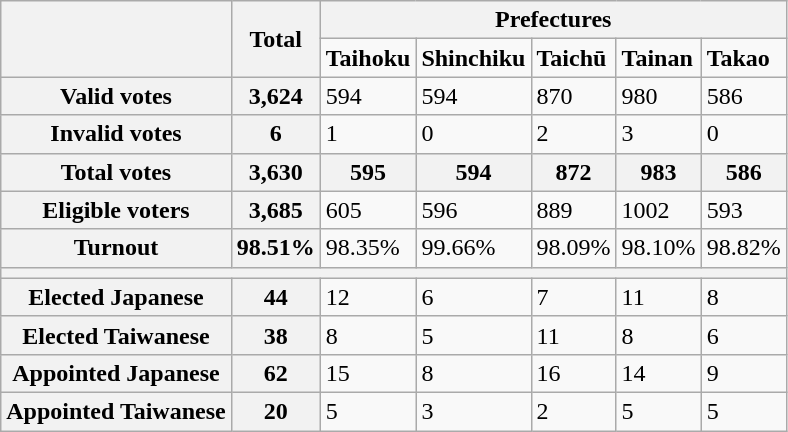<table class="wikitable">
<tr>
<th rowspan="2"></th>
<th rowspan="2">Total</th>
<th colspan="5">Prefectures</th>
</tr>
<tr>
<td><strong>Taihoku</strong></td>
<td><strong>Shinchiku</strong></td>
<td><strong>Taichū</strong></td>
<td><strong>Tainan</strong></td>
<td><strong>Takao</strong></td>
</tr>
<tr>
<th>Valid votes</th>
<th>3,624</th>
<td>594</td>
<td>594</td>
<td>870</td>
<td>980</td>
<td>586</td>
</tr>
<tr>
<th>Invalid votes</th>
<th>6</th>
<td>1</td>
<td>0</td>
<td>2</td>
<td>3</td>
<td>0</td>
</tr>
<tr>
<th>Total votes</th>
<th>3,630</th>
<th>595</th>
<th>594</th>
<th>872</th>
<th>983</th>
<th>586</th>
</tr>
<tr>
<th>Eligible voters</th>
<th>3,685</th>
<td>605</td>
<td>596</td>
<td>889</td>
<td>1002</td>
<td>593</td>
</tr>
<tr>
<th>Turnout</th>
<th>98.51%</th>
<td>98.35%</td>
<td>99.66%</td>
<td>98.09%</td>
<td>98.10%</td>
<td>98.82%</td>
</tr>
<tr>
<th colspan="7"></th>
</tr>
<tr>
<th>Elected Japanese</th>
<th>44</th>
<td>12</td>
<td>6</td>
<td>7</td>
<td>11</td>
<td>8</td>
</tr>
<tr>
<th>Elected Taiwanese</th>
<th>38</th>
<td>8</td>
<td>5</td>
<td>11</td>
<td>8</td>
<td>6</td>
</tr>
<tr>
<th>Appointed Japanese</th>
<th>62</th>
<td>15</td>
<td>8</td>
<td>16</td>
<td>14</td>
<td>9</td>
</tr>
<tr>
<th>Appointed Taiwanese</th>
<th>20</th>
<td>5</td>
<td>3</td>
<td>2</td>
<td>5</td>
<td>5</td>
</tr>
</table>
